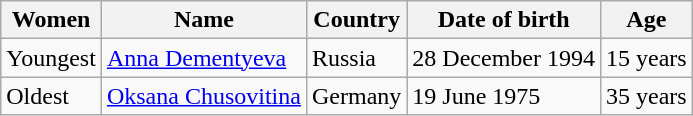<table class="wikitable">
<tr>
<th>Women</th>
<th>Name</th>
<th>Country</th>
<th>Date of birth</th>
<th>Age</th>
</tr>
<tr>
<td>Youngest</td>
<td><a href='#'>Anna Dementyeva</a></td>
<td>Russia </td>
<td>28 December 1994</td>
<td>15 years</td>
</tr>
<tr>
<td>Oldest</td>
<td><a href='#'>Oksana Chusovitina</a></td>
<td>Germany </td>
<td>19 June 1975</td>
<td>35 years</td>
</tr>
</table>
